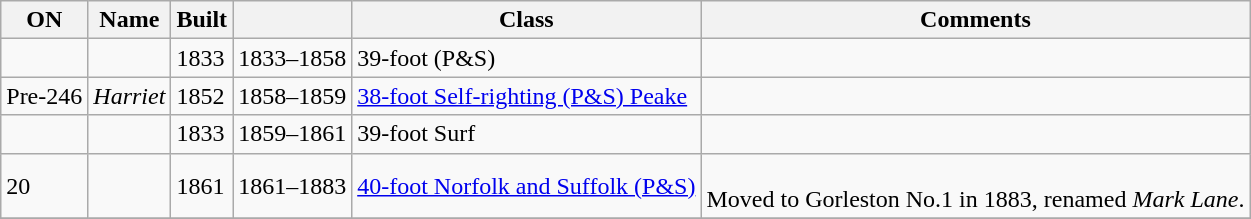<table class="wikitable">
<tr>
<th>ON</th>
<th>Name</th>
<th>Built</th>
<th></th>
<th>Class</th>
<th>Comments</th>
</tr>
<tr>
<td></td>
<td></td>
<td>1833</td>
<td>1833–1858</td>
<td>39-foot (P&S)</td>
<td></td>
</tr>
<tr>
<td>Pre-246</td>
<td><em>Harriet</em></td>
<td>1852</td>
<td>1858–1859</td>
<td><a href='#'>38-foot Self-righting (P&S) Peake</a></td>
<td></td>
</tr>
<tr>
<td></td>
<td></td>
<td>1833</td>
<td>1859–1861</td>
<td>39-foot Surf</td>
<td></td>
</tr>
<tr>
<td>20</td>
<td></td>
<td>1861</td>
<td>1861–1883</td>
<td><a href='#'>40-foot Norfolk and Suffolk (P&S)</a></td>
<td><br>Moved to Gorleston No.1 in 1883, renamed <em>Mark Lane</em>.</td>
</tr>
<tr>
</tr>
</table>
